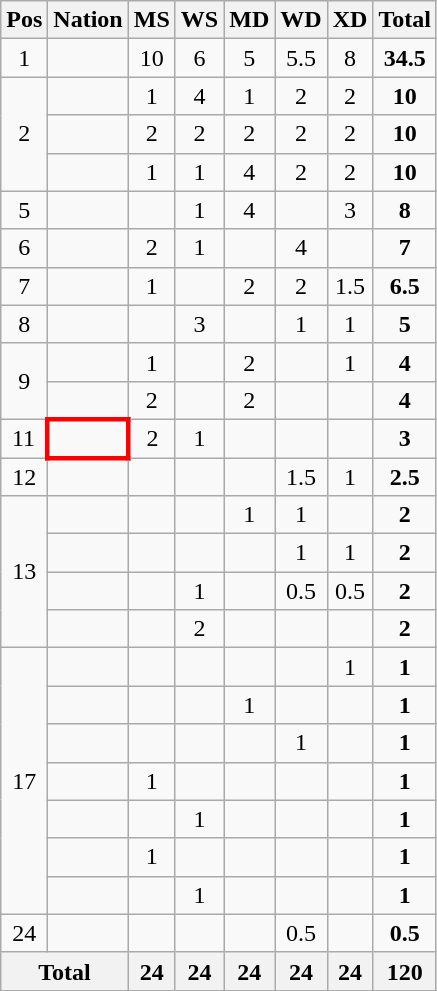<table class="wikitable" style="text-align:center">
<tr>
<th>Pos</th>
<th>Nation</th>
<th>MS</th>
<th>WS</th>
<th>MD</th>
<th>WD</th>
<th>XD</th>
<th>Total</th>
</tr>
<tr>
<td>1</td>
<td align="left"></td>
<td>10</td>
<td>6</td>
<td>5</td>
<td>5.5</td>
<td>8</td>
<td><strong>34.5</strong></td>
</tr>
<tr>
<td rowspan="3">2</td>
<td align="left"></td>
<td>1</td>
<td>4</td>
<td>1</td>
<td>2</td>
<td>2</td>
<td><strong>10</strong></td>
</tr>
<tr>
<td align="left"></td>
<td>2</td>
<td>2</td>
<td>2</td>
<td>2</td>
<td>2</td>
<td><strong>10</strong></td>
</tr>
<tr>
<td align="left"></td>
<td>1</td>
<td>1</td>
<td>4</td>
<td>2</td>
<td>2</td>
<td><strong>10</strong></td>
</tr>
<tr>
<td>5</td>
<td align="left"></td>
<td></td>
<td>1</td>
<td>4</td>
<td></td>
<td>3</td>
<td><strong>8</strong></td>
</tr>
<tr>
<td>6</td>
<td align="left"></td>
<td>2</td>
<td>1</td>
<td></td>
<td>4</td>
<td></td>
<td><strong>7</strong></td>
</tr>
<tr>
<td>7</td>
<td align="left"></td>
<td>1</td>
<td></td>
<td>2</td>
<td>2</td>
<td>1.5</td>
<td><strong>6.5</strong></td>
</tr>
<tr>
<td>8</td>
<td align="left"></td>
<td></td>
<td>3</td>
<td></td>
<td>1</td>
<td>1</td>
<td><strong>5</strong></td>
</tr>
<tr>
<td rowspan="2">9</td>
<td align="left"></td>
<td>1</td>
<td></td>
<td>2</td>
<td></td>
<td>1</td>
<td><strong>4</strong></td>
</tr>
<tr>
<td align="left"></td>
<td>2</td>
<td></td>
<td>2</td>
<td></td>
<td></td>
<td><strong>4</strong></td>
</tr>
<tr>
<td>11</td>
<td align="left" style="border: 3px solid red"><strong></strong></td>
<td>2</td>
<td>1</td>
<td></td>
<td></td>
<td></td>
<td><strong>3</strong></td>
</tr>
<tr>
<td>12</td>
<td align="left"></td>
<td></td>
<td></td>
<td></td>
<td>1.5</td>
<td>1</td>
<td><strong>2.5</strong></td>
</tr>
<tr>
<td rowspan="4">13</td>
<td align="left"></td>
<td></td>
<td></td>
<td>1</td>
<td>1</td>
<td></td>
<td><strong>2</strong></td>
</tr>
<tr>
<td align="left"></td>
<td></td>
<td></td>
<td></td>
<td>1</td>
<td>1</td>
<td><strong>2</strong></td>
</tr>
<tr>
<td align="left"></td>
<td></td>
<td>1</td>
<td></td>
<td>0.5</td>
<td>0.5</td>
<td><strong>2</strong></td>
</tr>
<tr>
<td align="left"></td>
<td></td>
<td>2</td>
<td></td>
<td></td>
<td></td>
<td><strong>2</strong></td>
</tr>
<tr>
<td rowspan="7">17</td>
<td align="left"></td>
<td></td>
<td></td>
<td></td>
<td></td>
<td>1</td>
<td><strong>1</strong></td>
</tr>
<tr>
<td align="left"></td>
<td></td>
<td></td>
<td>1</td>
<td></td>
<td></td>
<td><strong>1</strong></td>
</tr>
<tr>
<td align="left"></td>
<td></td>
<td></td>
<td></td>
<td>1</td>
<td></td>
<td><strong>1</strong></td>
</tr>
<tr>
<td align="left"></td>
<td>1</td>
<td></td>
<td></td>
<td></td>
<td></td>
<td><strong>1</strong></td>
</tr>
<tr>
<td align="left"></td>
<td></td>
<td>1</td>
<td></td>
<td></td>
<td></td>
<td><strong>1</strong></td>
</tr>
<tr>
<td align="left"></td>
<td>1</td>
<td></td>
<td></td>
<td></td>
<td></td>
<td><strong>1</strong></td>
</tr>
<tr>
<td align="left"></td>
<td></td>
<td>1</td>
<td></td>
<td></td>
<td></td>
<td><strong>1</strong></td>
</tr>
<tr>
<td>24</td>
<td align="left"></td>
<td></td>
<td></td>
<td></td>
<td>0.5</td>
<td></td>
<td><strong>0.5</strong></td>
</tr>
<tr>
<th colspan="2">Total</th>
<th>24</th>
<th>24</th>
<th>24</th>
<th>24</th>
<th>24</th>
<th>120</th>
</tr>
</table>
